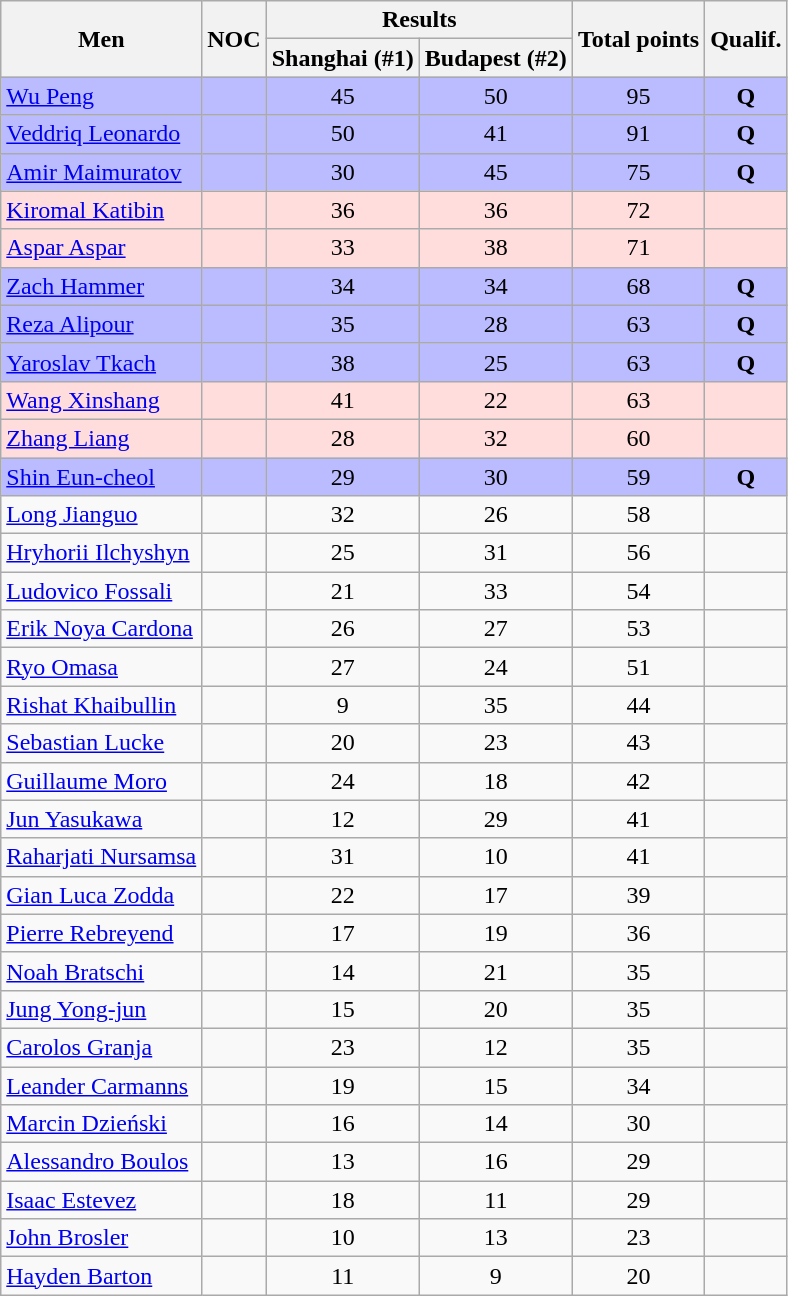<table class="wikitable sortable" style="text-align:center;">
<tr>
<th rowspan="2">Men</th>
<th rowspan="2">NOC</th>
<th colspan="2">Results</th>
<th rowspan="2">Total points</th>
<th rowspan="2">Qualif.</th>
</tr>
<tr>
<th>Shanghai (#1)</th>
<th>Budapest (#2)</th>
</tr>
<tr bgcolor=bbbbff>
<td style="text-align:left;"><a href='#'>Wu Peng</a></td>
<td align=left></td>
<td>45</td>
<td>50</td>
<td>95</td>
<td><strong>Q</strong></td>
</tr>
<tr bgcolor=bbbbff>
<td style="text-align:left;"><a href='#'>Veddriq Leonardo</a></td>
<td align=left></td>
<td>50</td>
<td>41</td>
<td>91</td>
<td><strong>Q</strong></td>
</tr>
<tr bgcolor=bbbbff>
<td style="text-align:left;"><a href='#'>Amir Maimuratov</a></td>
<td align=left></td>
<td>30</td>
<td>45</td>
<td>75</td>
<td><strong>Q</strong></td>
</tr>
<tr bgcolor=ffdddd>
<td style="text-align:left;"><a href='#'>Kiromal Katibin</a></td>
<td align=left></td>
<td>36</td>
<td>36</td>
<td>72</td>
<td></td>
</tr>
<tr bgcolor=ffdddd>
<td style="text-align:left;"><a href='#'>Aspar Aspar</a></td>
<td align=left></td>
<td>33</td>
<td>38</td>
<td>71</td>
<td></td>
</tr>
<tr bgcolor=bbbbff>
<td style="text-align:left;"><a href='#'>Zach Hammer</a></td>
<td align=left></td>
<td>34</td>
<td>34</td>
<td>68</td>
<td><strong>Q</strong></td>
</tr>
<tr bgcolor=bbbbff>
<td style="text-align:left;"><a href='#'>Reza Alipour</a></td>
<td align=left></td>
<td>35</td>
<td>28</td>
<td>63</td>
<td><strong>Q</strong></td>
</tr>
<tr bgcolor=bbbbff>
<td style="text-align:left;"><a href='#'>Yaroslav Tkach</a></td>
<td align=left></td>
<td>38</td>
<td>25</td>
<td>63</td>
<td><strong>Q</strong></td>
</tr>
<tr bgcolor=ffdddd>
<td style="text-align:left;"><a href='#'>Wang Xinshang</a></td>
<td align=left></td>
<td>41</td>
<td>22</td>
<td>63</td>
<td></td>
</tr>
<tr bgcolor=ffdddd>
<td style="text-align:left;"><a href='#'>Zhang Liang</a></td>
<td align=left></td>
<td>28</td>
<td>32</td>
<td>60</td>
<td></td>
</tr>
<tr bgcolor=bbbbff>
<td style="text-align:left;"><a href='#'>Shin Eun-cheol</a></td>
<td align=left></td>
<td>29</td>
<td>30</td>
<td>59</td>
<td><strong>Q</strong></td>
</tr>
<tr>
<td style="text-align:left;"><a href='#'>Long Jianguo</a></td>
<td align=left></td>
<td>32</td>
<td>26</td>
<td>58</td>
<td></td>
</tr>
<tr>
<td style="text-align:left;"><a href='#'>Hryhorii Ilchyshyn</a></td>
<td align=left></td>
<td>25</td>
<td>31</td>
<td>56</td>
<td></td>
</tr>
<tr>
<td style="text-align:left;"><a href='#'>Ludovico Fossali</a></td>
<td align=left></td>
<td>21</td>
<td>33</td>
<td>54</td>
<td></td>
</tr>
<tr>
<td style="text-align:left;"><a href='#'>Erik Noya Cardona</a></td>
<td align=left></td>
<td>26</td>
<td>27</td>
<td>53</td>
<td></td>
</tr>
<tr>
<td style="text-align:left;"><a href='#'>Ryo Omasa</a></td>
<td align=left></td>
<td>27</td>
<td>24</td>
<td>51</td>
<td></td>
</tr>
<tr>
<td style="text-align:left;"><a href='#'>Rishat Khaibullin</a></td>
<td align=left></td>
<td>9</td>
<td>35</td>
<td>44</td>
<td></td>
</tr>
<tr>
<td style="text-align:left;"><a href='#'>Sebastian Lucke</a></td>
<td align=left></td>
<td>20</td>
<td>23</td>
<td>43</td>
<td></td>
</tr>
<tr>
<td style="text-align:left;"><a href='#'>Guillaume Moro</a></td>
<td align=left></td>
<td>24</td>
<td>18</td>
<td>42</td>
<td></td>
</tr>
<tr>
<td style="text-align:left;"><a href='#'>Jun Yasukawa</a></td>
<td align=left></td>
<td>12</td>
<td>29</td>
<td>41</td>
<td></td>
</tr>
<tr>
<td style="text-align:left;"><a href='#'>Raharjati Nursamsa</a></td>
<td align=left></td>
<td>31</td>
<td>10</td>
<td>41</td>
<td></td>
</tr>
<tr>
<td style="text-align:left;"><a href='#'>Gian Luca Zodda</a></td>
<td align=left></td>
<td>22</td>
<td>17</td>
<td>39</td>
<td></td>
</tr>
<tr>
<td style="text-align:left;"><a href='#'>Pierre Rebreyend</a></td>
<td align=left></td>
<td>17</td>
<td>19</td>
<td>36</td>
<td></td>
</tr>
<tr>
<td style="text-align:left;"><a href='#'>Noah Bratschi</a></td>
<td align=left></td>
<td>14</td>
<td>21</td>
<td>35</td>
<td></td>
</tr>
<tr>
<td style="text-align:left;"><a href='#'>Jung Yong-jun</a></td>
<td align=left></td>
<td>15</td>
<td>20</td>
<td>35</td>
<td></td>
</tr>
<tr>
<td style="text-align:left;"><a href='#'>Carolos Granja</a></td>
<td align=left></td>
<td>23</td>
<td>12</td>
<td>35</td>
<td></td>
</tr>
<tr>
<td style="text-align:left;"><a href='#'>Leander Carmanns</a></td>
<td align=left></td>
<td>19</td>
<td>15</td>
<td>34</td>
<td></td>
</tr>
<tr>
<td style="text-align:left;"><a href='#'>Marcin Dzieński</a></td>
<td align=left></td>
<td>16</td>
<td>14</td>
<td>30</td>
<td></td>
</tr>
<tr>
<td style="text-align:left;"><a href='#'>Alessandro Boulos</a></td>
<td align=left></td>
<td>13</td>
<td>16</td>
<td>29</td>
<td></td>
</tr>
<tr>
<td style="text-align:left;"><a href='#'>Isaac Estevez</a></td>
<td align=left></td>
<td>18</td>
<td>11</td>
<td>29</td>
<td></td>
</tr>
<tr>
<td style="text-align:left;"><a href='#'>John Brosler</a></td>
<td align=left></td>
<td>10</td>
<td>13</td>
<td>23</td>
<td></td>
</tr>
<tr>
<td style="text-align:left;"><a href='#'>Hayden Barton</a></td>
<td align=left></td>
<td>11</td>
<td>9</td>
<td>20</td>
<td></td>
</tr>
</table>
